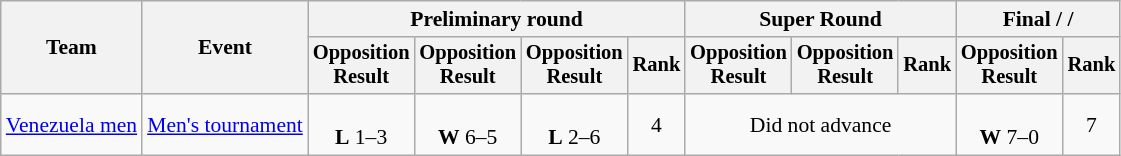<table class="wikitable" style="font-size:90%;text-align:center">
<tr>
<th rowspan=2>Team</th>
<th rowspan=2>Event</th>
<th colspan=4>Preliminary round</th>
<th colspan=3>Super Round</th>
<th colspan=2>Final /  / </th>
</tr>
<tr style=font-size:95%>
<th>Opposition<br>Result</th>
<th>Opposition<br>Result</th>
<th>Opposition<br>Result</th>
<th>Rank</th>
<th>Opposition<br>Result</th>
<th>Opposition<br>Result</th>
<th>Rank</th>
<th>Opposition<br>Result</th>
<th>Rank</th>
</tr>
<tr>
<td style="text-align:left"><a href='#'>Venezuela men</a></td>
<td style="text-align:left"><a href='#'>Men's tournament</a></td>
<td><br> <strong>L</strong> 1–3</td>
<td><br> <strong>W</strong> 6–5</td>
<td><br> <strong>L</strong> 2–6</td>
<td>4</td>
<td colspan=3>Did not advance</td>
<td><br><strong>W</strong> 7–0</td>
<td>7</td>
</tr>
</table>
